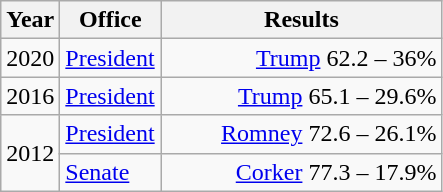<table class=wikitable>
<tr>
<th width="30">Year</th>
<th width="60">Office</th>
<th width="180">Results</th>
</tr>
<tr>
<td>2020</td>
<td><a href='#'>President</a></td>
<td align="right" ><a href='#'>Trump</a> 62.2 – 36%</td>
</tr>
<tr>
<td>2016</td>
<td><a href='#'>President</a></td>
<td align="right" ><a href='#'>Trump</a> 65.1 – 29.6%</td>
</tr>
<tr>
<td rowspan="2">2012</td>
<td><a href='#'>President</a></td>
<td align="right" ><a href='#'>Romney</a> 72.6 – 26.1%</td>
</tr>
<tr>
<td><a href='#'>Senate</a></td>
<td align="right" ><a href='#'>Corker</a> 77.3 – 17.9%</td>
</tr>
</table>
